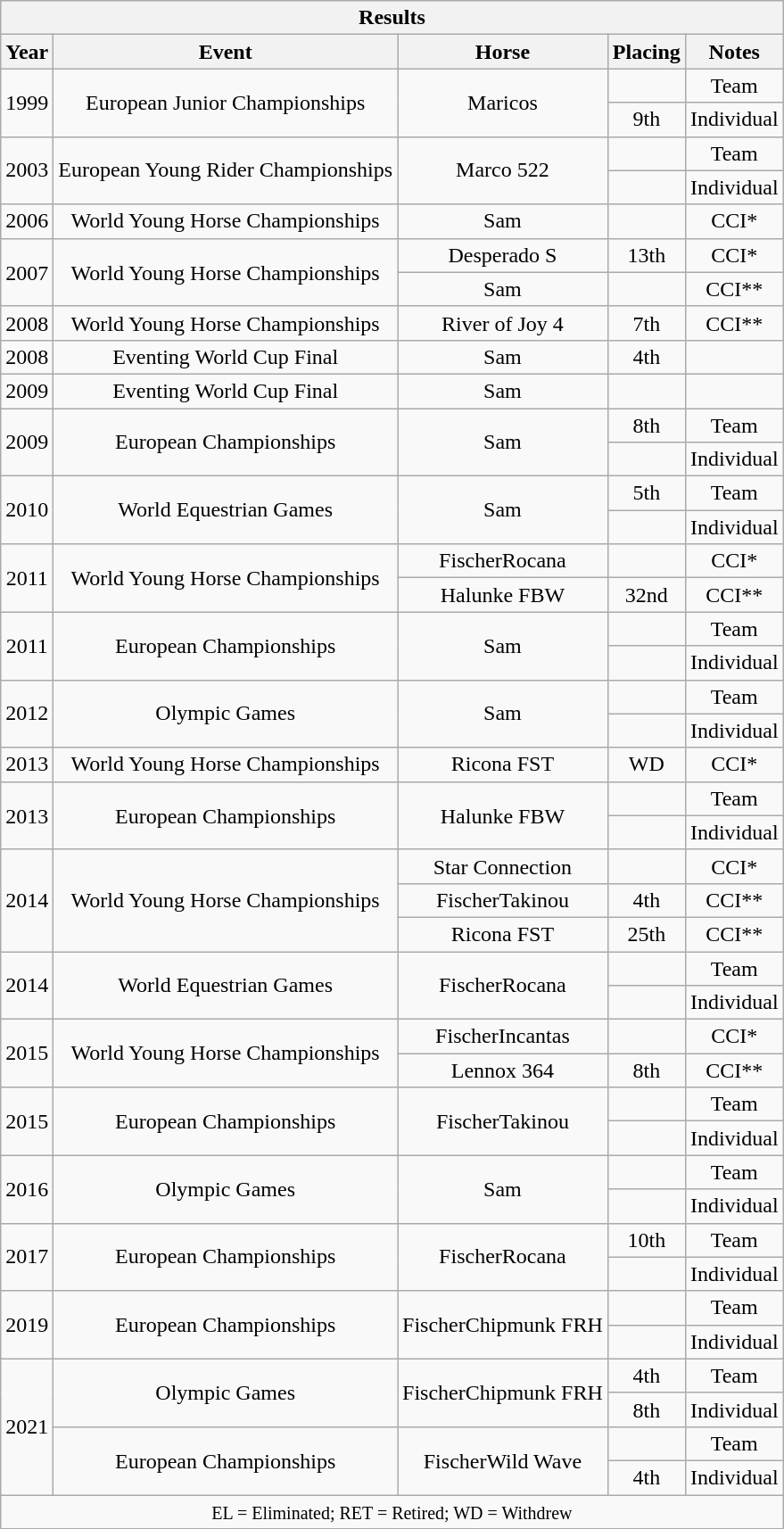<table class="wikitable" style="text-align:center">
<tr>
<th colspan="11" align="center"><strong>Results</strong></th>
</tr>
<tr>
<th>Year</th>
<th>Event</th>
<th>Horse</th>
<th>Placing</th>
<th>Notes</th>
</tr>
<tr>
<td rowspan="2">1999</td>
<td rowspan="2">European Junior Championships</td>
<td rowspan="2">Maricos</td>
<td></td>
<td>Team</td>
</tr>
<tr>
<td>9th</td>
<td>Individual</td>
</tr>
<tr>
<td rowspan="2">2003</td>
<td rowspan="2">European Young Rider Championships</td>
<td rowspan="2">Marco 522</td>
<td></td>
<td>Team</td>
</tr>
<tr>
<td></td>
<td>Individual</td>
</tr>
<tr>
<td>2006</td>
<td>World Young Horse Championships</td>
<td>Sam</td>
<td></td>
<td>CCI*</td>
</tr>
<tr>
<td rowspan="2">2007</td>
<td rowspan="2">World Young Horse Championships</td>
<td>Desperado S</td>
<td>13th</td>
<td>CCI*</td>
</tr>
<tr>
<td>Sam</td>
<td></td>
<td>CCI**</td>
</tr>
<tr>
<td>2008</td>
<td>World Young Horse Championships</td>
<td>River of Joy 4</td>
<td>7th</td>
<td>CCI**</td>
</tr>
<tr>
<td>2008</td>
<td>Eventing World Cup Final</td>
<td>Sam</td>
<td>4th</td>
<td></td>
</tr>
<tr>
<td>2009</td>
<td>Eventing World Cup Final</td>
<td>Sam</td>
<td></td>
<td></td>
</tr>
<tr>
<td rowspan="2">2009</td>
<td rowspan="2">European Championships</td>
<td rowspan="2">Sam</td>
<td>8th</td>
<td>Team</td>
</tr>
<tr>
<td></td>
<td>Individual</td>
</tr>
<tr>
<td rowspan="2">2010</td>
<td rowspan="2">World Equestrian Games</td>
<td rowspan="2">Sam</td>
<td>5th</td>
<td>Team</td>
</tr>
<tr>
<td></td>
<td>Individual</td>
</tr>
<tr>
<td rowspan="2">2011</td>
<td rowspan="2">World Young Horse Championships</td>
<td>FischerRocana</td>
<td></td>
<td>CCI*</td>
</tr>
<tr>
<td>Halunke FBW</td>
<td>32nd</td>
<td>CCI**</td>
</tr>
<tr>
<td rowspan="2">2011</td>
<td rowspan="2">European Championships</td>
<td rowspan="2">Sam</td>
<td></td>
<td>Team</td>
</tr>
<tr>
<td></td>
<td>Individual</td>
</tr>
<tr>
<td rowspan="2">2012</td>
<td rowspan="2">Olympic Games</td>
<td rowspan="2">Sam</td>
<td></td>
<td>Team</td>
</tr>
<tr>
<td></td>
<td>Individual</td>
</tr>
<tr>
<td>2013</td>
<td>World Young Horse Championships</td>
<td>Ricona FST</td>
<td>WD</td>
<td>CCI*</td>
</tr>
<tr>
<td rowspan="2">2013</td>
<td rowspan="2">European Championships</td>
<td rowspan="2">Halunke FBW</td>
<td></td>
<td>Team</td>
</tr>
<tr>
<td></td>
<td>Individual</td>
</tr>
<tr>
<td rowspan="3">2014</td>
<td rowspan="3">World Young Horse Championships</td>
<td>Star Connection</td>
<td></td>
<td>CCI*</td>
</tr>
<tr>
<td>FischerTakinou</td>
<td>4th</td>
<td>CCI**</td>
</tr>
<tr>
<td>Ricona FST</td>
<td>25th</td>
<td>CCI**</td>
</tr>
<tr>
<td rowspan="2">2014</td>
<td rowspan="2">World Equestrian Games</td>
<td rowspan="2">FischerRocana</td>
<td></td>
<td>Team</td>
</tr>
<tr>
<td></td>
<td>Individual</td>
</tr>
<tr>
<td rowspan="2">2015</td>
<td rowspan="2">World Young Horse Championships</td>
<td>FischerIncantas</td>
<td></td>
<td>CCI*</td>
</tr>
<tr>
<td>Lennox 364</td>
<td>8th</td>
<td>CCI**</td>
</tr>
<tr>
<td rowspan="2">2015</td>
<td rowspan="2">European Championships</td>
<td rowspan="2">FischerTakinou</td>
<td></td>
<td>Team</td>
</tr>
<tr>
<td></td>
<td>Individual</td>
</tr>
<tr>
<td rowspan="2">2016</td>
<td rowspan="2">Olympic Games</td>
<td rowspan="2">Sam</td>
<td></td>
<td>Team</td>
</tr>
<tr>
<td></td>
<td>Individual</td>
</tr>
<tr>
<td rowspan="2">2017</td>
<td rowspan="2">European Championships</td>
<td rowspan="2">FischerRocana</td>
<td>10th</td>
<td>Team</td>
</tr>
<tr>
<td></td>
<td>Individual</td>
</tr>
<tr>
<td rowspan="2">2019</td>
<td rowspan="2">European Championships</td>
<td rowspan="2">FischerChipmunk FRH</td>
<td></td>
<td>Team</td>
</tr>
<tr>
<td></td>
<td>Individual</td>
</tr>
<tr>
<td rowspan="4">2021</td>
<td rowspan="2">Olympic Games</td>
<td rowspan= "2">FischerChipmunk FRH</td>
<td>4th</td>
<td>Team</td>
</tr>
<tr>
<td>8th</td>
<td>Individual</td>
</tr>
<tr>
<td rowspan="2">European Championships</td>
<td rowspan="2">FischerWild Wave</td>
<td></td>
<td>Team</td>
</tr>
<tr>
<td>4th</td>
<td>Individual</td>
</tr>
<tr>
<td colspan="11" align="center"><small> EL = Eliminated; RET = Retired; WD = Withdrew </small></td>
</tr>
</table>
